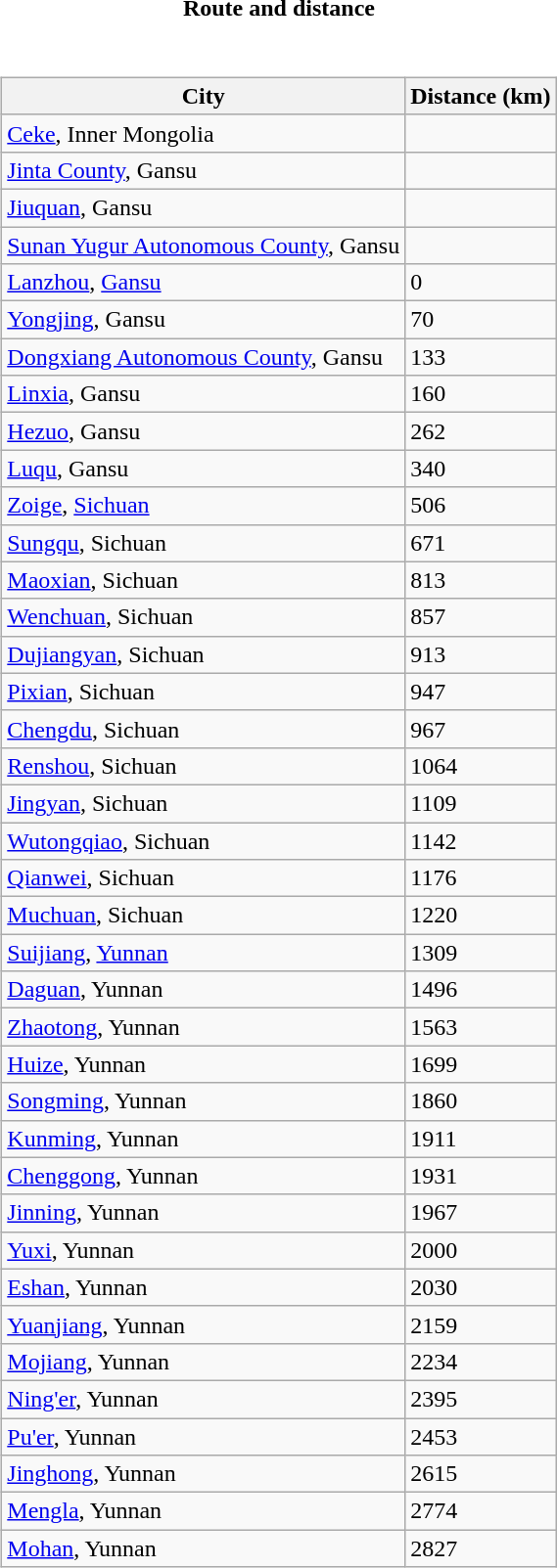<table style="font-size:100%;">
<tr>
<td width="33%" align="center"><strong>Route and distance</strong></td>
</tr>
<tr valign="top">
<td><br><table class="wikitable sortable" style="margin-left:auto;margin-right:auto">
<tr bgcolor="#ececec">
<th>City</th>
<th>Distance (km)</th>
</tr>
<tr>
<td><a href='#'>Ceke</a>, Inner Mongolia</td>
<td></td>
</tr>
<tr>
<td><a href='#'>Jinta County</a>, Gansu</td>
<td></td>
</tr>
<tr>
<td><a href='#'>Jiuquan</a>, Gansu</td>
<td></td>
</tr>
<tr>
<td><a href='#'>Sunan Yugur Autonomous County</a>, Gansu</td>
<td></td>
</tr>
<tr>
<td><a href='#'>Lanzhou</a>, <a href='#'>Gansu</a></td>
<td>0</td>
</tr>
<tr>
<td><a href='#'>Yongjing</a>, Gansu</td>
<td>70</td>
</tr>
<tr>
<td><a href='#'>Dongxiang Autonomous County</a>, Gansu</td>
<td>133</td>
</tr>
<tr>
<td><a href='#'>Linxia</a>, Gansu</td>
<td>160</td>
</tr>
<tr>
<td><a href='#'>Hezuo</a>, Gansu</td>
<td>262</td>
</tr>
<tr>
<td><a href='#'>Luqu</a>, Gansu</td>
<td>340</td>
</tr>
<tr>
<td><a href='#'>Zoige</a>, <a href='#'>Sichuan</a></td>
<td>506</td>
</tr>
<tr>
<td><a href='#'>Sungqu</a>, Sichuan</td>
<td>671</td>
</tr>
<tr>
<td><a href='#'>Maoxian</a>, Sichuan</td>
<td>813</td>
</tr>
<tr>
<td><a href='#'>Wenchuan</a>, Sichuan</td>
<td>857</td>
</tr>
<tr>
<td><a href='#'>Dujiangyan</a>, Sichuan</td>
<td>913</td>
</tr>
<tr>
<td><a href='#'>Pixian</a>, Sichuan</td>
<td>947</td>
</tr>
<tr>
<td><a href='#'>Chengdu</a>, Sichuan</td>
<td>967</td>
</tr>
<tr>
<td><a href='#'>Renshou</a>, Sichuan</td>
<td>1064</td>
</tr>
<tr>
<td><a href='#'>Jingyan</a>, Sichuan</td>
<td>1109</td>
</tr>
<tr>
<td><a href='#'>Wutongqiao</a>, Sichuan</td>
<td>1142</td>
</tr>
<tr>
<td><a href='#'>Qianwei</a>, Sichuan</td>
<td>1176</td>
</tr>
<tr>
<td><a href='#'>Muchuan</a>, Sichuan</td>
<td>1220</td>
</tr>
<tr>
<td><a href='#'>Suijiang</a>, <a href='#'>Yunnan</a></td>
<td>1309</td>
</tr>
<tr>
<td><a href='#'>Daguan</a>, Yunnan</td>
<td>1496</td>
</tr>
<tr>
<td><a href='#'>Zhaotong</a>, Yunnan</td>
<td>1563</td>
</tr>
<tr>
<td><a href='#'>Huize</a>, Yunnan</td>
<td>1699</td>
</tr>
<tr>
<td><a href='#'>Songming</a>, Yunnan</td>
<td>1860</td>
</tr>
<tr>
<td><a href='#'>Kunming</a>, Yunnan</td>
<td>1911</td>
</tr>
<tr>
<td><a href='#'>Chenggong</a>, Yunnan</td>
<td>1931</td>
</tr>
<tr>
<td><a href='#'>Jinning</a>, Yunnan</td>
<td>1967</td>
</tr>
<tr>
<td><a href='#'>Yuxi</a>, Yunnan</td>
<td>2000</td>
</tr>
<tr>
<td><a href='#'>Eshan</a>, Yunnan</td>
<td>2030</td>
</tr>
<tr>
<td><a href='#'>Yuanjiang</a>, Yunnan</td>
<td>2159</td>
</tr>
<tr>
<td><a href='#'>Mojiang</a>, Yunnan</td>
<td>2234</td>
</tr>
<tr>
<td><a href='#'>Ning'er</a>, Yunnan</td>
<td>2395</td>
</tr>
<tr>
<td><a href='#'>Pu'er</a>, Yunnan</td>
<td>2453</td>
</tr>
<tr>
<td><a href='#'>Jinghong</a>, Yunnan</td>
<td>2615</td>
</tr>
<tr>
<td><a href='#'>Mengla</a>, Yunnan</td>
<td>2774</td>
</tr>
<tr>
<td><a href='#'>Mohan</a>, Yunnan</td>
<td>2827</td>
</tr>
</table>
</td>
</tr>
</table>
